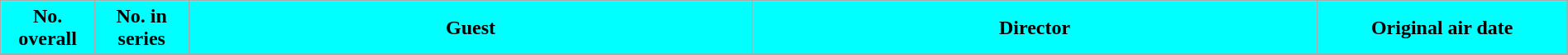<table class="wikitable plainrowheaders" style="width:100%;">
<tr>
<th scope="col" style="background:#00ffff; color:#000; width:6%;">No.<br>overall</th>
<th scope="col" style="background:#00ffff; color:#000; width:6%;">No. in<br>series</th>
<th scope="col" style="background:#00ffff; color:#000; width:36%;">Guest</th>
<th scope="col" style="background:#00ffff; color:#000; width:36%;">Director</th>
<th scope="col" style="background:#00ffff; color:#000; width:16%;">Original air date</th>
</tr>
<tr>
</tr>
</table>
